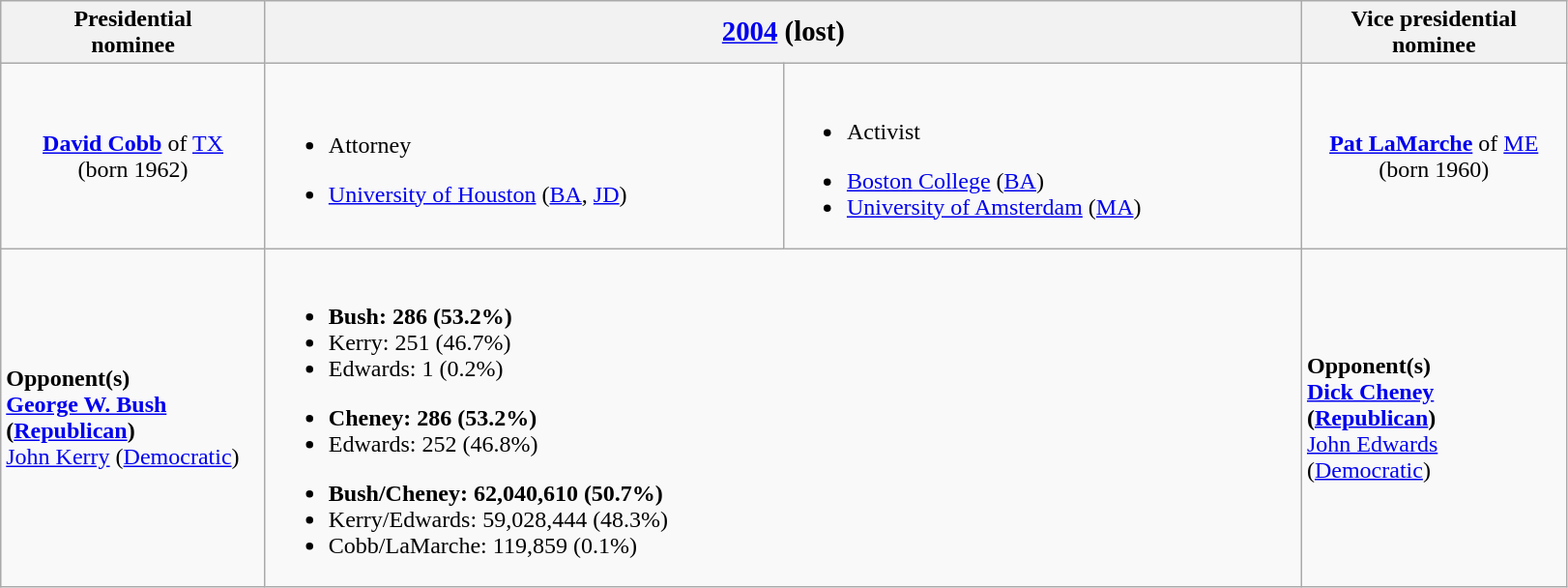<table class="wikitable">
<tr>
<th width=175>Presidential<br>nominee</th>
<th colspan=2><big><a href='#'>2004</a> (lost)</big></th>
<th width=175>Vice presidential<br>nominee</th>
</tr>
<tr>
<td style="text-align:center;"><strong><a href='#'>David Cobb</a></strong> of <a href='#'>TX</a><br>(born 1962)<br></td>
<td width=350><br><ul><li>Attorney</li></ul><ul><li><a href='#'>University of Houston</a> (<a href='#'>BA</a>, <a href='#'>JD</a>)</li></ul></td>
<td width=350><br><ul><li>Activist</li></ul><ul><li><a href='#'>Boston College</a> (<a href='#'>BA</a>)</li><li><a href='#'>University of Amsterdam</a> (<a href='#'>MA</a>)</li></ul></td>
<td style="text-align:center;"><strong><a href='#'>Pat LaMarche</a></strong> of <a href='#'>ME</a><br>(born 1960)<br></td>
</tr>
<tr>
<td><strong>Opponent(s)</strong><br><strong><a href='#'>George W. Bush</a> (<a href='#'>Republican</a>)</strong><br><a href='#'>John Kerry</a> (<a href='#'>Democratic</a>)</td>
<td colspan=2><br><ul><li><strong>Bush: 286 (53.2%)</strong></li><li>Kerry: 251 (46.7%)</li><li>Edwards: 1 (0.2%)</li></ul><ul><li><strong>Cheney: 286 (53.2%)</strong></li><li>Edwards: 252 (46.8%)</li></ul><ul><li><strong>Bush/Cheney: 62,040,610 (50.7%)</strong></li><li>Kerry/Edwards: 59,028,444 (48.3%)</li><li>Cobb/LaMarche: 119,859 (0.1%)</li></ul></td>
<td><strong>Opponent(s)</strong><br><strong><a href='#'>Dick Cheney</a> (<a href='#'>Republican</a>)</strong><br><a href='#'>John Edwards</a> (<a href='#'>Democratic</a>)</td>
</tr>
</table>
